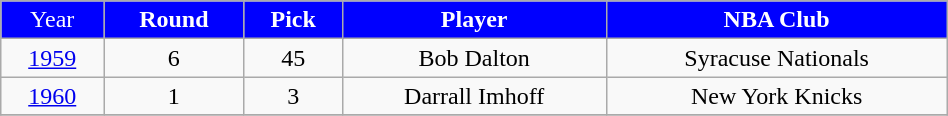<table class="wikitable" width="50%">
<tr align="center"  style="background:blue;color:#FFFFFF;">
<td>Year</td>
<td><strong>Round</strong></td>
<td><strong>Pick</strong></td>
<td><strong>Player</strong></td>
<td><strong>NBA Club</strong></td>
</tr>
<tr align="center" bgcolor="">
<td><a href='#'>1959</a></td>
<td>6</td>
<td>45</td>
<td>Bob Dalton</td>
<td>Syracuse Nationals</td>
</tr>
<tr align="center" bgcolor="">
<td><a href='#'>1960</a></td>
<td>1</td>
<td>3</td>
<td>Darrall Imhoff</td>
<td>New York Knicks</td>
</tr>
<tr align="center" bgcolor="">
</tr>
</table>
